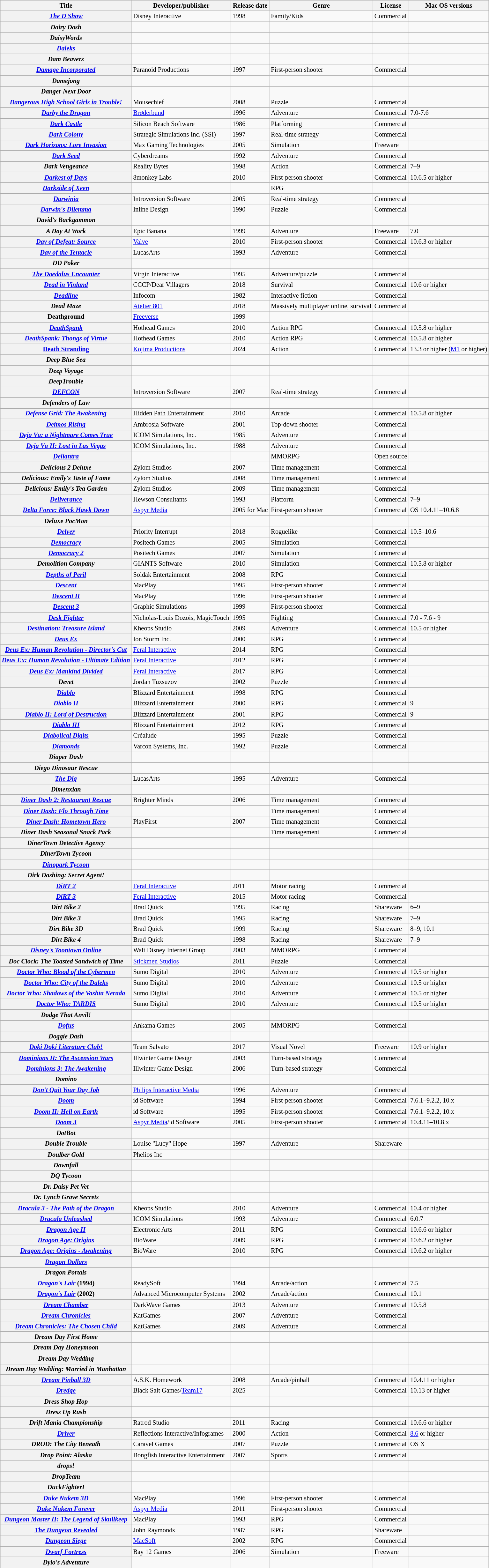<table class="wikitable sortable" style="font-size: 85%; text-align: left;">
<tr style="background: #ececec">
<th>Title</th>
<th>Developer/publisher</th>
<th>Release date</th>
<th>Genre</th>
<th>License</th>
<th>Mac OS versions</th>
</tr>
<tr>
<th><em><a href='#'>The D Show</a></em></th>
<td>Disney Interactive</td>
<td>1998</td>
<td>Family/Kids</td>
<td>Commercial</td>
<td></td>
</tr>
<tr>
<th><em>Dairy Dash</em></th>
<td></td>
<td></td>
<td></td>
<td></td>
<td></td>
</tr>
<tr>
<th><em>DaisyWords</em></th>
<td></td>
<td></td>
<td></td>
<td></td>
<td></td>
</tr>
<tr>
<th><em><a href='#'>Daleks</a></em></th>
<td></td>
<td></td>
<td></td>
<td></td>
<td></td>
</tr>
<tr>
<th><em>Dam Beavers</em></th>
<td></td>
<td></td>
<td></td>
<td></td>
<td></td>
</tr>
<tr>
<th><em><a href='#'>Damage Incorporated</a></em></th>
<td>Paranoid Productions</td>
<td>1997</td>
<td>First-person shooter</td>
<td>Commercial</td>
<td></td>
</tr>
<tr>
<th><em>Damejong</em></th>
<td></td>
<td></td>
<td></td>
<td></td>
<td></td>
</tr>
<tr>
<th><em>Danger Next Door</em></th>
<td></td>
<td></td>
<td></td>
<td></td>
<td></td>
</tr>
<tr>
<th><em><a href='#'>Dangerous High School Girls in Trouble!</a></em></th>
<td>Mousechief</td>
<td>2008</td>
<td>Puzzle</td>
<td>Commercial</td>
<td></td>
</tr>
<tr>
<th><em><a href='#'>Darby the Dragon</a></em></th>
<td><a href='#'>Brøderbund</a></td>
<td>1996</td>
<td>Adventure</td>
<td>Commercial</td>
<td>7.0-7.6</td>
</tr>
<tr>
<th><em><a href='#'>Dark Castle</a></em></th>
<td>Silicon Beach Software</td>
<td>1986</td>
<td>Platforming</td>
<td>Commercial</td>
<td></td>
</tr>
<tr>
<th><em><a href='#'>Dark Colony</a></em></th>
<td>Strategic Simulations Inc. (SSI)</td>
<td>1997</td>
<td>Real-time strategy</td>
<td>Commercial</td>
<td></td>
</tr>
<tr>
<th><em><a href='#'>Dark Horizons: Lore Invasion</a></em></th>
<td>Max Gaming Technologies</td>
<td>2005</td>
<td>Simulation</td>
<td>Freeware</td>
<td></td>
</tr>
<tr>
<th><em><a href='#'>Dark Seed</a></em></th>
<td>Cyberdreams</td>
<td>1992</td>
<td>Adventure</td>
<td>Commercial</td>
<td></td>
</tr>
<tr>
<th><em>Dark Vengeance</em></th>
<td>Reality Bytes</td>
<td>1998</td>
<td>Action</td>
<td>Commercial</td>
<td>7–9</td>
</tr>
<tr>
<th><em><a href='#'>Darkest of Days</a></em></th>
<td>8monkey Labs</td>
<td>2010</td>
<td>First-person shooter</td>
<td>Commercial</td>
<td>10.6.5 or higher</td>
</tr>
<tr>
<th><em><a href='#'>Darkside of Xeen</a></em></th>
<td></td>
<td></td>
<td>RPG</td>
<td></td>
<td></td>
</tr>
<tr>
<th><em><a href='#'>Darwinia</a></em></th>
<td>Introversion Software</td>
<td>2005</td>
<td>Real-time strategy</td>
<td>Commercial</td>
<td></td>
</tr>
<tr>
<th><em><a href='#'>Darwin's Dilemma</a></em></th>
<td>Inline Design</td>
<td>1990</td>
<td>Puzzle</td>
<td>Commercial</td>
<td></td>
</tr>
<tr>
<th><em>David's Backgammon</em></th>
<td></td>
<td></td>
<td></td>
<td></td>
<td></td>
</tr>
<tr>
<th><em>A Day At Work</em></th>
<td>Epic Banana</td>
<td>1999</td>
<td>Adventure</td>
<td>Freeware</td>
<td>7.0</td>
</tr>
<tr>
<th><em><a href='#'>Day of Defeat: Source</a></em></th>
<td><a href='#'>Valve</a></td>
<td>2010</td>
<td>First-person shooter</td>
<td>Commercial</td>
<td>10.6.3 or higher</td>
</tr>
<tr>
<th><em><a href='#'>Day of the Tentacle</a></em></th>
<td>LucasArts</td>
<td>1993</td>
<td>Adventure</td>
<td>Commercial</td>
<td></td>
</tr>
<tr>
<th><em>DD Poker</em></th>
<td></td>
<td></td>
<td></td>
<td></td>
<td></td>
</tr>
<tr>
<th><em><a href='#'>The Daedalus Encounter</a></em></th>
<td>Virgin Interactive</td>
<td>1995</td>
<td>Adventure/puzzle</td>
<td>Commercial</td>
<td></td>
</tr>
<tr>
<th><em><a href='#'>Dead in Vinland</a></em></th>
<td>CCCP/Dear Villagers</td>
<td>2018</td>
<td>Survival</td>
<td>Commercial</td>
<td>10.6 or higher</td>
</tr>
<tr>
<th><em><a href='#'>Deadline</a></em></th>
<td>Infocom</td>
<td>1982</td>
<td>Interactive fiction</td>
<td>Commercial</td>
<td></td>
</tr>
<tr>
<th><em>Dead Maze</em></th>
<td><a href='#'>Atelier 801</a></td>
<td>2018</td>
<td>Massively multiplayer online, survival</td>
<td>Commercial</td>
<td></td>
</tr>
<tr>
<th>Deathground</th>
<td><a href='#'>Freeverse</a></td>
<td>1999</td>
<td></td>
<td></td>
<td></td>
</tr>
<tr>
<th><em><a href='#'>DeathSpank</a></em></th>
<td>Hothead Games</td>
<td>2010</td>
<td>Action RPG</td>
<td>Commercial</td>
<td>10.5.8 or higher</td>
</tr>
<tr>
<th><em><a href='#'>DeathSpank: Thongs of Virtue</a></em></th>
<td>Hothead Games</td>
<td>2010</td>
<td>Action RPG</td>
<td>Commercial</td>
<td>10.5.8 or higher</td>
</tr>
<tr>
<th><a href='#'>Death Stranding</a></th>
<td><a href='#'>Kojima Productions</a></td>
<td>2024</td>
<td>Action</td>
<td>Commercial</td>
<td>13.3 or higher (<a href='#'>M1</a> or higher)</td>
</tr>
<tr>
<th><em>Deep Blue Sea</em></th>
<td></td>
<td></td>
<td></td>
<td></td>
<td></td>
</tr>
<tr>
<th><em>Deep Voyage</em></th>
<td></td>
<td></td>
<td></td>
<td></td>
<td></td>
</tr>
<tr>
<th><em>DeepTrouble</em></th>
<td></td>
<td></td>
<td></td>
<td></td>
<td></td>
</tr>
<tr>
<th><em><a href='#'>DEFCON</a></em></th>
<td>Introversion Software</td>
<td>2007</td>
<td>Real-time strategy</td>
<td>Commercial</td>
<td></td>
</tr>
<tr>
<th><em>Defenders of Law</em></th>
<td></td>
<td></td>
<td></td>
<td></td>
<td></td>
</tr>
<tr>
<th><em><a href='#'>Defense Grid: The Awakening</a></em></th>
<td>Hidden Path Entertainment</td>
<td>2010</td>
<td>Arcade</td>
<td>Commercial</td>
<td>10.5.8 or higher</td>
</tr>
<tr>
<th><em><a href='#'>Deimos Rising</a></em></th>
<td>Ambrosia Software</td>
<td>2001</td>
<td>Top-down shooter</td>
<td>Commercial</td>
<td></td>
</tr>
<tr>
<th><em><a href='#'>Deja Vu: a Nightmare Comes True</a></em></th>
<td>ICOM Simulations, Inc.</td>
<td>1985</td>
<td>Adventure</td>
<td>Commercial</td>
<td></td>
</tr>
<tr>
<th><em><a href='#'>Deja Vu II: Lost in Las Vegas</a></em></th>
<td>ICOM Simulations, Inc.</td>
<td>1988</td>
<td>Adventure</td>
<td>Commercial</td>
<td></td>
</tr>
<tr>
<th><em><a href='#'>Deliantra</a></em></th>
<td></td>
<td></td>
<td>MMORPG</td>
<td>Open source</td>
<td></td>
</tr>
<tr>
<th><em>Delicious 2 Deluxe</em></th>
<td>Zylom Studios</td>
<td>2007</td>
<td>Time management</td>
<td>Commercial</td>
<td></td>
</tr>
<tr>
<th><em>Delicious: Emily's Taste of Fame</em></th>
<td>Zylom Studios</td>
<td>2008</td>
<td>Time management</td>
<td>Commercial</td>
<td></td>
</tr>
<tr>
<th><em>Delicious: Emily's Tea Garden</em></th>
<td>Zylom Studios</td>
<td>2009</td>
<td>Time management</td>
<td>Commercial</td>
<td></td>
</tr>
<tr>
<th><em><a href='#'>Deliverance</a></em></th>
<td>Hewson Consultants</td>
<td>1993</td>
<td>Platform</td>
<td>Commercial</td>
<td>7–9</td>
</tr>
<tr>
<th><em><a href='#'>Delta Force: Black Hawk Down</a></em></th>
<td><a href='#'>Aspyr Media</a></td>
<td>2005 for Mac</td>
<td>First-person shooter</td>
<td>Commercial</td>
<td>OS 10.4.11–10.6.8</td>
</tr>
<tr>
<th><em>Deluxe PocMon</em></th>
<td></td>
<td></td>
<td></td>
<td></td>
<td></td>
</tr>
<tr>
<th><em><a href='#'>Delver</a></em></th>
<td>Priority Interrupt</td>
<td>2018</td>
<td>Roguelike</td>
<td>Commercial</td>
<td>10.5–10.6</td>
</tr>
<tr>
<th><em><a href='#'>Democracy</a></em></th>
<td>Positech Games</td>
<td>2005</td>
<td>Simulation</td>
<td>Commercial</td>
<td></td>
</tr>
<tr>
<th><em><a href='#'>Democracy 2</a></em></th>
<td>Positech Games</td>
<td>2007</td>
<td>Simulation</td>
<td>Commercial</td>
<td></td>
</tr>
<tr>
<th><em>Demolition Company</em></th>
<td>GIANTS Software</td>
<td>2010</td>
<td>Simulation</td>
<td>Commercial</td>
<td>10.5.8 or higher</td>
</tr>
<tr>
<th><em><a href='#'>Depths of Peril</a></em></th>
<td>Soldak Entertainment</td>
<td>2008</td>
<td>RPG</td>
<td>Commercial</td>
<td></td>
</tr>
<tr>
<th><em><a href='#'>Descent</a></em></th>
<td>MacPlay</td>
<td>1995</td>
<td>First-person shooter</td>
<td>Commercial</td>
<td></td>
</tr>
<tr>
<th><em><a href='#'>Descent II</a></em></th>
<td>MacPlay</td>
<td>1996</td>
<td>First-person shooter</td>
<td>Commercial</td>
<td></td>
</tr>
<tr>
<th><em><a href='#'>Descent 3</a></em></th>
<td>Graphic Simulations</td>
<td>1999</td>
<td>First-person shooter</td>
<td>Commercial</td>
<td></td>
</tr>
<tr>
<th><em><a href='#'>Desk Fighter</a></em></th>
<td>Nicholas-Louis Dozois, MagicTouch</td>
<td>1995</td>
<td>Fighting</td>
<td>Commercial</td>
<td>7.0 - 7.6 - 9</td>
</tr>
<tr>
<th><em><a href='#'>Destination: Treasure Island</a></em></th>
<td>Kheops Studio</td>
<td>2009</td>
<td>Adventure</td>
<td>Commercial</td>
<td>10.5 or higher</td>
</tr>
<tr>
<th><em><a href='#'>Deus Ex</a></em></th>
<td>Ion Storm Inc.</td>
<td>2000</td>
<td>RPG</td>
<td>Commercial</td>
<td></td>
</tr>
<tr>
<th><em><a href='#'>Deus Ex: Human Revolution - Director's Cut</a></em></th>
<td><a href='#'>Feral Interactive</a></td>
<td>2014</td>
<td>RPG</td>
<td>Commercial</td>
<td></td>
</tr>
<tr>
<th><em><a href='#'>Deus Ex: Human Revolution - Ultimate Edition</a></em></th>
<td><a href='#'>Feral Interactive</a></td>
<td>2012</td>
<td>RPG</td>
<td>Commercial</td>
<td></td>
</tr>
<tr>
<th><em><a href='#'>Deus Ex: Mankind Divided</a></em></th>
<td><a href='#'>Feral Interactive</a></td>
<td>2017</td>
<td>RPG</td>
<td>Commercial</td>
<td></td>
</tr>
<tr>
<th><em>Devet</em></th>
<td>Jordan Tuzsuzov</td>
<td>2002</td>
<td>Puzzle</td>
<td>Commercial</td>
<td></td>
</tr>
<tr>
<th><em><a href='#'>Diablo</a></em></th>
<td>Blizzard Entertainment</td>
<td>1998</td>
<td>RPG</td>
<td>Commercial</td>
<td></td>
</tr>
<tr>
<th><em><a href='#'>Diablo II</a></em></th>
<td>Blizzard Entertainment</td>
<td>2000</td>
<td>RPG</td>
<td>Commercial</td>
<td>9</td>
</tr>
<tr>
<th><em><a href='#'>Diablo II: Lord of Destruction</a></em></th>
<td>Blizzard Entertainment</td>
<td>2001</td>
<td>RPG</td>
<td>Commercial</td>
<td>9</td>
</tr>
<tr>
<th><em><a href='#'>Diablo III</a></em></th>
<td>Blizzard Entertainment</td>
<td>2012</td>
<td>RPG</td>
<td>Commercial</td>
<td></td>
</tr>
<tr>
<th><em><a href='#'>Diabolical Digits</a></em></th>
<td>Créalude</td>
<td>1995</td>
<td>Puzzle</td>
<td>Commercial</td>
<td></td>
</tr>
<tr>
<th><em><a href='#'>Diamonds</a></em></th>
<td>Varcon Systems, Inc.</td>
<td>1992</td>
<td>Puzzle</td>
<td>Commercial</td>
<td></td>
</tr>
<tr>
<th><em>Diaper Dash</em></th>
<td></td>
<td></td>
<td></td>
<td></td>
<td></td>
</tr>
<tr>
<th><em>Diego Dinosaur Rescue</em></th>
<td></td>
<td></td>
<td></td>
<td></td>
<td></td>
</tr>
<tr>
<th><em><a href='#'>The Dig</a></em></th>
<td>LucasArts</td>
<td>1995</td>
<td>Adventure</td>
<td>Commercial</td>
<td></td>
</tr>
<tr>
<th><em>Dimenxian</em></th>
<td></td>
<td></td>
<td></td>
<td></td>
<td></td>
</tr>
<tr>
<th><em><a href='#'>Diner Dash 2: Restaurant Rescue</a></em></th>
<td>Brighter Minds</td>
<td>2006</td>
<td>Time management</td>
<td>Commercial</td>
<td></td>
</tr>
<tr>
<th><em><a href='#'>Diner Dash: Flo Through Time</a></em></th>
<td></td>
<td></td>
<td>Time management</td>
<td>Commercial</td>
<td></td>
</tr>
<tr>
<th><em><a href='#'>Diner Dash: Hometown Hero</a></em></th>
<td>PlayFirst</td>
<td>2007</td>
<td>Time management</td>
<td>Commercial</td>
<td></td>
</tr>
<tr>
<th><em>Diner Dash Seasonal Snack Pack</em></th>
<td></td>
<td></td>
<td>Time management</td>
<td>Commercial</td>
<td></td>
</tr>
<tr>
<th><em>DinerTown Detective Agency</em></th>
<td></td>
<td></td>
<td></td>
<td></td>
<td></td>
</tr>
<tr>
<th><em>DinerTown Tycoon</em></th>
<td></td>
<td></td>
<td></td>
<td></td>
<td></td>
</tr>
<tr>
<th><em><a href='#'>Dinopark Tycoon</a></em></th>
<td></td>
<td></td>
<td></td>
<td></td>
<td></td>
</tr>
<tr>
<th><em>Dirk Dashing: Secret Agent!</em></th>
<td></td>
<td></td>
<td></td>
<td></td>
<td></td>
</tr>
<tr>
<th><em><a href='#'>DiRT 2</a></em></th>
<td><a href='#'>Feral Interactive</a></td>
<td>2011</td>
<td>Motor racing</td>
<td>Commercial</td>
<td></td>
</tr>
<tr>
<th><em><a href='#'>DiRT 3</a></em></th>
<td><a href='#'>Feral Interactive</a></td>
<td>2015</td>
<td>Motor racing</td>
<td>Commercial</td>
<td></td>
</tr>
<tr>
<th><em>Dirt Bike 2</em></th>
<td>Brad Quick</td>
<td>1995</td>
<td>Racing</td>
<td>Shareware</td>
<td>6–9</td>
</tr>
<tr>
<th><em>Dirt Bike 3</em></th>
<td>Brad Quick</td>
<td>1995</td>
<td>Racing</td>
<td>Shareware</td>
<td>7–9</td>
</tr>
<tr>
<th><em>Dirt Bike 3D</em></th>
<td>Brad Quick</td>
<td>1999</td>
<td>Racing</td>
<td>Shareware</td>
<td>8–9, 10.1</td>
</tr>
<tr>
<th><em>Dirt Bike 4</em></th>
<td>Brad Quick</td>
<td>1998</td>
<td>Racing</td>
<td>Shareware</td>
<td>7–9</td>
</tr>
<tr>
<th><em><a href='#'>Disney's Toontown Online</a></em></th>
<td>Walt Disney Internet Group</td>
<td>2003</td>
<td>MMORPG</td>
<td>Commercial</td>
<td></td>
</tr>
<tr>
<th><em>Doc Clock: The Toasted Sandwich of Time</em></th>
<td><a href='#'>Stickmen Studios</a></td>
<td>2011</td>
<td>Puzzle</td>
<td>Commercial</td>
<td></td>
</tr>
<tr>
<th><em><a href='#'>Doctor Who: Blood of the Cybermen</a></em></th>
<td>Sumo Digital</td>
<td>2010</td>
<td>Adventure</td>
<td>Commercial</td>
<td>10.5 or higher</td>
</tr>
<tr>
<th><em><a href='#'>Doctor Who: City of the Daleks</a></em></th>
<td>Sumo Digital</td>
<td>2010</td>
<td>Adventure</td>
<td>Commercial</td>
<td>10.5 or higher</td>
</tr>
<tr>
<th><em><a href='#'>Doctor Who: Shadows of the Vashta Nerada</a></em></th>
<td>Sumo Digital</td>
<td>2010</td>
<td>Adventure</td>
<td>Commercial</td>
<td>10.5 or higher</td>
</tr>
<tr>
<th><em><a href='#'>Doctor Who: TARDIS</a></em></th>
<td>Sumo Digital</td>
<td>2010</td>
<td>Adventure</td>
<td>Commercial</td>
<td>10.5 or higher</td>
</tr>
<tr>
<th><em>Dodge That Anvil!</em></th>
<td></td>
<td></td>
<td></td>
<td></td>
<td></td>
</tr>
<tr>
<th><em><a href='#'>Dofus</a></em></th>
<td>Ankama Games</td>
<td>2005</td>
<td>MMORPG</td>
<td>Commercial</td>
<td></td>
</tr>
<tr>
<th><em>Doggie Dash</em></th>
<td></td>
<td></td>
<td></td>
<td></td>
<td></td>
</tr>
<tr>
<th><em><a href='#'>Doki Doki Literature Club!</a></em></th>
<td>Team Salvato</td>
<td>2017</td>
<td>Visual Novel</td>
<td>Freeware</td>
<td>10.9 or higher</td>
</tr>
<tr>
<th><em><a href='#'>Dominions II: The Ascension Wars</a></em></th>
<td>Illwinter Game Design</td>
<td>2003</td>
<td>Turn-based strategy</td>
<td>Commercial</td>
<td></td>
</tr>
<tr>
<th><em><a href='#'>Dominions 3: The Awakening</a></em></th>
<td>Illwinter Game Design</td>
<td>2006</td>
<td>Turn-based strategy</td>
<td>Commercial</td>
<td></td>
</tr>
<tr>
<th><em>Domino</em></th>
<td></td>
<td></td>
<td></td>
<td></td>
<td></td>
</tr>
<tr>
<th><em><a href='#'>Don't Quit Your Day Job</a></em></th>
<td><a href='#'>Philips Interactive Media</a></td>
<td>1996</td>
<td>Adventure</td>
<td>Commercial</td>
<td></td>
</tr>
<tr>
<th><em><a href='#'>Doom</a></em></th>
<td>id Software</td>
<td>1994</td>
<td>First-person shooter</td>
<td>Commercial</td>
<td>7.6.1–9.2.2, 10.x</td>
</tr>
<tr>
<th><em><a href='#'>Doom II: Hell on Earth</a></em></th>
<td>id Software</td>
<td>1995</td>
<td>First-person shooter</td>
<td>Commercial</td>
<td>7.6.1–9.2.2, 10.x</td>
</tr>
<tr>
<th><em><a href='#'>Doom 3</a></em></th>
<td><a href='#'>Aspyr Media</a>/id Software</td>
<td>2005</td>
<td>First-person shooter</td>
<td>Commercial</td>
<td>10.4.11–10.8.x</td>
</tr>
<tr>
<th><em>DotBot</em></th>
<td></td>
<td></td>
<td></td>
<td></td>
<td></td>
</tr>
<tr>
<th><em>Double Trouble</em></th>
<td>Louise "Lucy" Hope</td>
<td>1997</td>
<td>Adventure</td>
<td>Shareware</td>
<td></td>
</tr>
<tr>
<th><em>Doulber Gold</em></th>
<td>Phelios Inc</td>
<td></td>
<td></td>
<td></td>
<td></td>
</tr>
<tr>
<th><em>Downfall</em></th>
<td></td>
<td></td>
<td></td>
<td></td>
<td></td>
</tr>
<tr>
<th><em>DQ Tycoon</em></th>
<td></td>
<td></td>
<td></td>
<td></td>
<td></td>
</tr>
<tr>
<th><em>Dr. Daisy Pet Vet</em></th>
<td></td>
<td></td>
<td></td>
<td></td>
<td></td>
</tr>
<tr>
<th><em>Dr. Lynch Grave Secrets</em></th>
<td></td>
<td></td>
<td></td>
<td></td>
<td></td>
</tr>
<tr>
<th><em><a href='#'>Dracula 3 - The Path of the Dragon</a></em></th>
<td>Kheops Studio</td>
<td>2010</td>
<td>Adventure</td>
<td>Commercial</td>
<td>10.4 or higher</td>
</tr>
<tr>
<th><em><a href='#'>Dracula Unleashed</a></em></th>
<td>ICOM Simulations</td>
<td>1993</td>
<td>Adventure</td>
<td>Commercial</td>
<td>6.0.7</td>
</tr>
<tr>
<th><em><a href='#'>Dragon Age II</a></em></th>
<td>Electronic Arts</td>
<td>2011</td>
<td>RPG</td>
<td>Commercial</td>
<td>10.6.6 or higher</td>
</tr>
<tr>
<th><em><a href='#'>Dragon Age: Origins</a></em></th>
<td>BioWare</td>
<td>2009</td>
<td>RPG</td>
<td>Commercial</td>
<td>10.6.2 or higher</td>
</tr>
<tr>
<th><em><a href='#'>Dragon Age: Origins - Awakening</a></em></th>
<td>BioWare</td>
<td>2010</td>
<td>RPG</td>
<td>Commercial</td>
<td>10.6.2 or higher</td>
</tr>
<tr>
<th><em><a href='#'>Dragon Dollars</a></em></th>
<td></td>
<td></td>
<td></td>
<td></td>
<td></td>
</tr>
<tr>
<th><em>Dragon Portals</em></th>
<td></td>
<td></td>
<td></td>
<td></td>
<td></td>
</tr>
<tr>
<th><em><a href='#'>Dragon's Lair</a></em> (1994)</th>
<td>ReadySoft</td>
<td>1994</td>
<td>Arcade/action</td>
<td>Commercial</td>
<td>7.5</td>
</tr>
<tr>
<th><em><a href='#'>Dragon's Lair</a></em> (2002)</th>
<td>Advanced Microcomputer Systems</td>
<td>2002</td>
<td>Arcade/action</td>
<td>Commercial</td>
<td>10.1</td>
</tr>
<tr>
<th><em><a href='#'>Dream Chamber</a></em></th>
<td>DarkWave Games</td>
<td>2013</td>
<td>Adventure</td>
<td>Commercial</td>
<td>10.5.8</td>
</tr>
<tr>
<th><em><a href='#'>Dream Chronicles</a></em></th>
<td>KatGames</td>
<td>2007</td>
<td>Adventure</td>
<td>Commercial</td>
<td></td>
</tr>
<tr>
<th><em><a href='#'>Dream Chronicles: The Chosen Child</a></em></th>
<td>KatGames</td>
<td>2009</td>
<td>Adventure</td>
<td>Commercial</td>
<td></td>
</tr>
<tr>
<th><em>Dream Day First Home</em></th>
<td></td>
<td></td>
<td></td>
<td></td>
<td></td>
</tr>
<tr>
<th><em>Dream Day Honeymoon</em></th>
<td></td>
<td></td>
<td></td>
<td></td>
<td></td>
</tr>
<tr>
<th><em>Dream Day Wedding</em></th>
<td></td>
<td></td>
<td></td>
<td></td>
<td></td>
</tr>
<tr>
<th><em>Dream Day Wedding: Married in Manhattan</em></th>
<td></td>
<td></td>
<td></td>
<td></td>
<td></td>
</tr>
<tr>
<th><em><a href='#'>Dream Pinball 3D</a></em></th>
<td>A.S.K. Homework</td>
<td>2008</td>
<td>Arcade/pinball</td>
<td>Commercial</td>
<td>10.4.11 or higher</td>
</tr>
<tr>
<th><em><a href='#'>Dredge</a></em></th>
<td>Black Salt Games/<a href='#'>Team17</a></td>
<td>2025</td>
<td></td>
<td>Commercial</td>
<td>10.13 or higher</td>
</tr>
<tr>
<th><em>Dress Shop Hop</em></th>
<td></td>
<td></td>
<td></td>
<td></td>
<td></td>
</tr>
<tr>
<th><em>Dress Up Rush</em></th>
<td></td>
<td></td>
<td></td>
<td></td>
<td></td>
</tr>
<tr>
<th><em>Drift Mania Championship</em></th>
<td>Ratrod Studio</td>
<td>2011</td>
<td>Racing</td>
<td>Commercial</td>
<td>10.6.6 or higher</td>
</tr>
<tr>
<th><em><a href='#'>Driver</a></em></th>
<td>Reflections Interactive/Infogrames</td>
<td>2000</td>
<td>Action</td>
<td>Commercial</td>
<td><a href='#'>8.6</a> or higher</td>
</tr>
<tr>
<th><em>DROD: The City Beneath</em></th>
<td>Caravel Games</td>
<td>2007</td>
<td>Puzzle</td>
<td>Commercial</td>
<td>OS X</td>
</tr>
<tr>
<th><em>Drop Point: Alaska</em></th>
<td>Bongfish Interactive Entertainment</td>
<td>2007</td>
<td>Sports</td>
<td>Commercial</td>
<td></td>
</tr>
<tr>
<th><em>drops!</em></th>
<td></td>
<td></td>
<td></td>
<td></td>
<td></td>
</tr>
<tr>
<th><em>DropTeam</em></th>
<td></td>
<td></td>
<td></td>
<td></td>
<td></td>
</tr>
<tr>
<th><em>DuckFighterI</em></th>
<td></td>
<td></td>
<td></td>
<td></td>
<td></td>
</tr>
<tr>
<th><em><a href='#'>Duke Nukem 3D</a></em></th>
<td>MacPlay</td>
<td>1996</td>
<td>First-person shooter</td>
<td>Commercial</td>
<td></td>
</tr>
<tr>
<th><em><a href='#'>Duke Nukem Forever</a></em></th>
<td><a href='#'>Aspyr Media</a></td>
<td>2011</td>
<td>First-person shooter</td>
<td>Commercial</td>
<td></td>
</tr>
<tr>
<th><em><a href='#'>Dungeon Master II: The Legend of Skullkeep</a></em></th>
<td>MacPlay</td>
<td>1993</td>
<td>RPG</td>
<td>Commercial</td>
<td></td>
</tr>
<tr>
<th><em><a href='#'>The Dungeon Revealed</a></em></th>
<td>John Raymonds</td>
<td>1987</td>
<td>RPG</td>
<td>Shareware</td>
<td></td>
</tr>
<tr>
<th><em><a href='#'>Dungeon Siege</a></em></th>
<td><a href='#'>MacSoft</a></td>
<td>2002</td>
<td>RPG</td>
<td>Commercial</td>
<td></td>
</tr>
<tr>
<th><em><a href='#'>Dwarf Fortress</a></em></th>
<td>Bay 12 Games</td>
<td>2006</td>
<td>Simulation</td>
<td>Freeware</td>
<td></td>
</tr>
<tr>
<th><em>Dylo's Adventure</em></th>
<td></td>
<td></td>
<td></td>
<td></td>
<td></td>
</tr>
</table>
